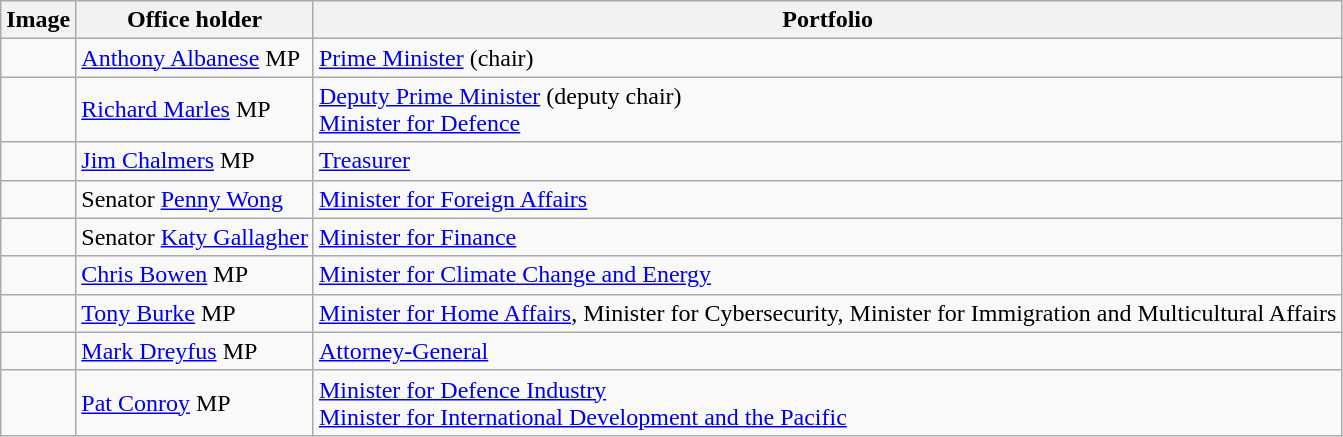<table class="wikitable">
<tr>
<th>Image</th>
<th>Office holder</th>
<th>Portfolio</th>
</tr>
<tr>
<td></td>
<td><a href='#'>Anthony Albanese</a> MP</td>
<td><a href='#'>Prime Minister</a> (chair)</td>
</tr>
<tr>
<td></td>
<td><a href='#'>Richard Marles</a> MP</td>
<td><a href='#'>Deputy Prime Minister</a> (deputy chair)<br><a href='#'>Minister for Defence</a></td>
</tr>
<tr>
<td></td>
<td><a href='#'>Jim Chalmers</a> MP</td>
<td><a href='#'>Treasurer</a></td>
</tr>
<tr>
<td></td>
<td>Senator <a href='#'>Penny Wong</a></td>
<td><a href='#'>Minister for Foreign Affairs</a></td>
</tr>
<tr>
<td></td>
<td>Senator <a href='#'>Katy Gallagher</a></td>
<td><a href='#'>Minister for Finance</a></td>
</tr>
<tr>
<td></td>
<td><a href='#'>Chris Bowen</a> MP</td>
<td><a href='#'>Minister for Climate Change and Energy</a></td>
</tr>
<tr>
<td></td>
<td><a href='#'>Tony Burke</a> MP</td>
<td><a href='#'>Minister for Home Affairs</a>, Minister for Cybersecurity, Minister for Immigration and Multicultural Affairs</td>
</tr>
<tr>
<td></td>
<td><a href='#'>Mark Dreyfus</a> MP</td>
<td><a href='#'>Attorney-General</a></td>
</tr>
<tr>
<td></td>
<td><a href='#'>Pat Conroy</a> MP</td>
<td><a href='#'>Minister for Defence Industry</a><br><a href='#'>Minister for International Development and the Pacific</a></td>
</tr>
</table>
